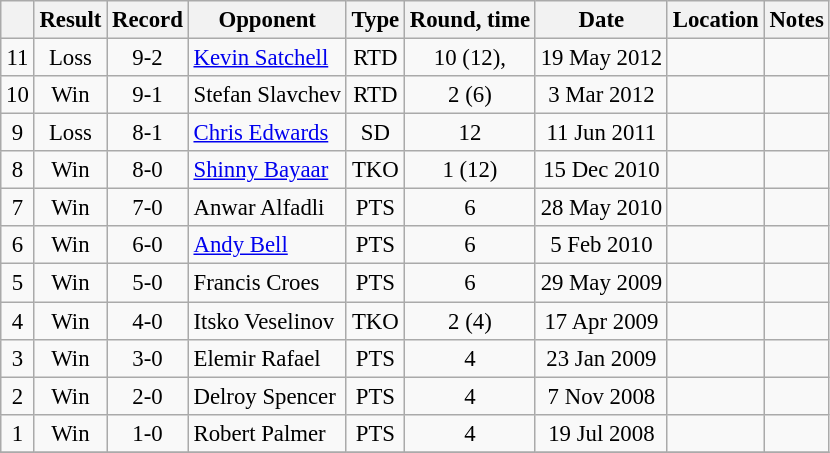<table class="wikitable" style="text-align:center; font-size:95%">
<tr>
<th></th>
<th>Result</th>
<th>Record</th>
<th>Opponent</th>
<th>Type</th>
<th>Round, time</th>
<th>Date</th>
<th>Location</th>
<th>Notes</th>
</tr>
<tr>
<td>11</td>
<td>Loss</td>
<td>9-2</td>
<td align=left> <a href='#'>Kevin Satchell</a></td>
<td>RTD</td>
<td>10 (12), </td>
<td>19 May 2012</td>
<td align=left></td>
<td align=left></td>
</tr>
<tr>
<td>10</td>
<td>Win</td>
<td>9-1</td>
<td align=left> Stefan Slavchev</td>
<td>RTD</td>
<td>2 (6)</td>
<td>3 Mar 2012</td>
<td align=left></td>
<td></td>
</tr>
<tr>
<td>9</td>
<td>Loss</td>
<td>8-1</td>
<td align=left> <a href='#'>Chris Edwards</a></td>
<td>SD</td>
<td>12</td>
<td>11 Jun 2011</td>
<td align=left></td>
<td align=left></td>
</tr>
<tr>
<td>8</td>
<td>Win</td>
<td>8-0</td>
<td align=left> <a href='#'>Shinny Bayaar</a></td>
<td>TKO</td>
<td>1 (12)</td>
<td>15 Dec 2010</td>
<td align=left></td>
<td align=left></td>
</tr>
<tr>
<td>7</td>
<td>Win</td>
<td>7-0</td>
<td align=left> Anwar Alfadli</td>
<td>PTS</td>
<td>6</td>
<td>28 May 2010</td>
<td align=left></td>
<td></td>
</tr>
<tr>
<td>6</td>
<td>Win</td>
<td>6-0</td>
<td align=left> <a href='#'>Andy Bell</a></td>
<td>PTS</td>
<td>6</td>
<td>5 Feb 2010</td>
<td align=left></td>
<td></td>
</tr>
<tr>
<td>5</td>
<td>Win</td>
<td>5-0</td>
<td align=left> Francis Croes</td>
<td>PTS</td>
<td>6</td>
<td>29 May 2009</td>
<td align=left></td>
<td></td>
</tr>
<tr>
<td>4</td>
<td>Win</td>
<td>4-0</td>
<td align=left> Itsko Veselinov</td>
<td>TKO</td>
<td>2 (4)</td>
<td>17 Apr 2009</td>
<td align=left></td>
<td></td>
</tr>
<tr>
<td>3</td>
<td>Win</td>
<td>3-0</td>
<td align=left> Elemir Rafael</td>
<td>PTS</td>
<td>4</td>
<td>23 Jan 2009</td>
<td align=left></td>
<td></td>
</tr>
<tr>
<td>2</td>
<td>Win</td>
<td>2-0</td>
<td align=left> Delroy Spencer</td>
<td>PTS</td>
<td>4</td>
<td>7 Nov 2008</td>
<td align=left></td>
<td></td>
</tr>
<tr>
<td>1</td>
<td>Win</td>
<td>1-0</td>
<td align=left> Robert Palmer</td>
<td>PTS</td>
<td>4</td>
<td>19 Jul 2008</td>
<td align=left></td>
<td></td>
</tr>
<tr>
</tr>
</table>
